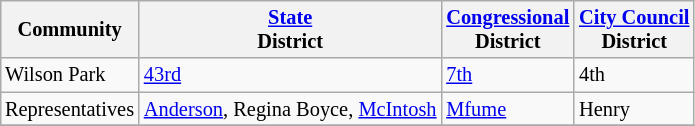<table class="wikitable" style="margin: 1em; font-size: 85%" align="center">
<tr>
<th>Community</th>
<th><a href='#'>State</a><br>District</th>
<th><a href='#'>Congressional</a><br>District</th>
<th><a href='#'>City Council</a><br>District</th>
</tr>
<tr>
<td>Wilson Park</td>
<td><a href='#'>43rd</a></td>
<td><a href='#'>7th</a></td>
<td>4th</td>
</tr>
<tr>
<td>Representatives</td>
<td><a href='#'>Anderson</a>, Regina Boyce, <a href='#'>McIntosh</a></td>
<td><a href='#'>Mfume</a></td>
<td>Henry</td>
</tr>
<tr>
</tr>
</table>
